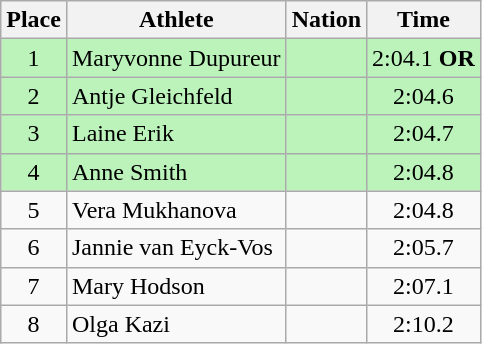<table class=wikitable>
<tr>
<th>Place</th>
<th>Athlete</th>
<th>Nation</th>
<th>Time</th>
</tr>
<tr align=center bgcolor=bbf3bb>
<td>1</td>
<td align=left>Maryvonne Dupureur</td>
<td align=left></td>
<td>2:04.1 <strong>OR</strong></td>
</tr>
<tr align=center bgcolor=bbf3bb>
<td>2</td>
<td align=left>Antje Gleichfeld</td>
<td align=left></td>
<td>2:04.6</td>
</tr>
<tr align=center bgcolor=bbf3bb>
<td>3</td>
<td align=left>Laine Erik</td>
<td align=left></td>
<td>2:04.7</td>
</tr>
<tr align=center bgcolor=bbf3bb>
<td>4</td>
<td align=left>Anne Smith</td>
<td align=left></td>
<td>2:04.8</td>
</tr>
<tr align=center>
<td>5</td>
<td align=left>Vera Mukhanova</td>
<td align=left></td>
<td>2:04.8</td>
</tr>
<tr align=center>
<td>6</td>
<td align=left>Jannie van Eyck-Vos</td>
<td align=left></td>
<td>2:05.7</td>
</tr>
<tr align=center>
<td>7</td>
<td align=left>Mary Hodson</td>
<td align=left></td>
<td>2:07.1</td>
</tr>
<tr align=center>
<td>8</td>
<td align=left>Olga Kazi</td>
<td align=left></td>
<td>2:10.2</td>
</tr>
</table>
